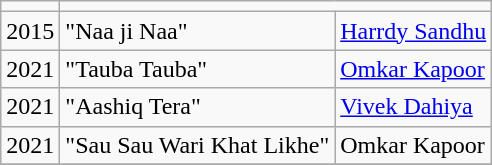<table class="wikitable plainrowheaders" style="text-align: left;">
<tr>
<td></td>
</tr>
<tr>
<td>2015</td>
<td>"Naa ji Naa"</td>
<td><a href='#'>Harrdy Sandhu</a></td>
</tr>
<tr>
<td>2021</td>
<td>"Tauba Tauba"</td>
<td><a href='#'>Omkar Kapoor</a></td>
</tr>
<tr>
<td>2021</td>
<td>"Aashiq Tera"</td>
<td><a href='#'>Vivek Dahiya</a></td>
</tr>
<tr>
<td>2021</td>
<td>"Sau Sau Wari Khat Likhe"</td>
<td>Omkar Kapoor</td>
</tr>
<tr>
</tr>
</table>
